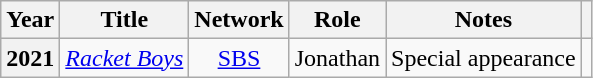<table class="wikitable plainrowheaders" style="text-align:center;">
<tr>
<th scope="col">Year</th>
<th scope="col">Title</th>
<th scope="col">Network</th>
<th scope="col">Role</th>
<th scope="col">Notes</th>
<th scope="col"></th>
</tr>
<tr>
<th scope="row">2021</th>
<td><em><a href='#'>Racket Boys</a></em></td>
<td><a href='#'>SBS</a></td>
<td>Jonathan </td>
<td>Special appearance</td>
<td></td>
</tr>
</table>
